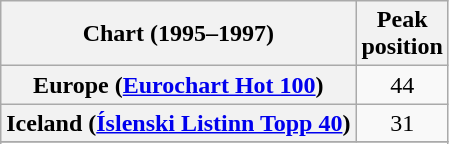<table class="wikitable sortable plainrowheaders" style="text-align:center">
<tr>
<th>Chart (1995–1997)</th>
<th>Peak<br>position</th>
</tr>
<tr>
<th scope="row">Europe (<a href='#'>Eurochart Hot 100</a>)</th>
<td>44</td>
</tr>
<tr>
<th scope="row">Iceland (<a href='#'>Íslenski Listinn Topp 40</a>)</th>
<td>31</td>
</tr>
<tr>
</tr>
<tr>
</tr>
<tr>
</tr>
<tr>
</tr>
</table>
